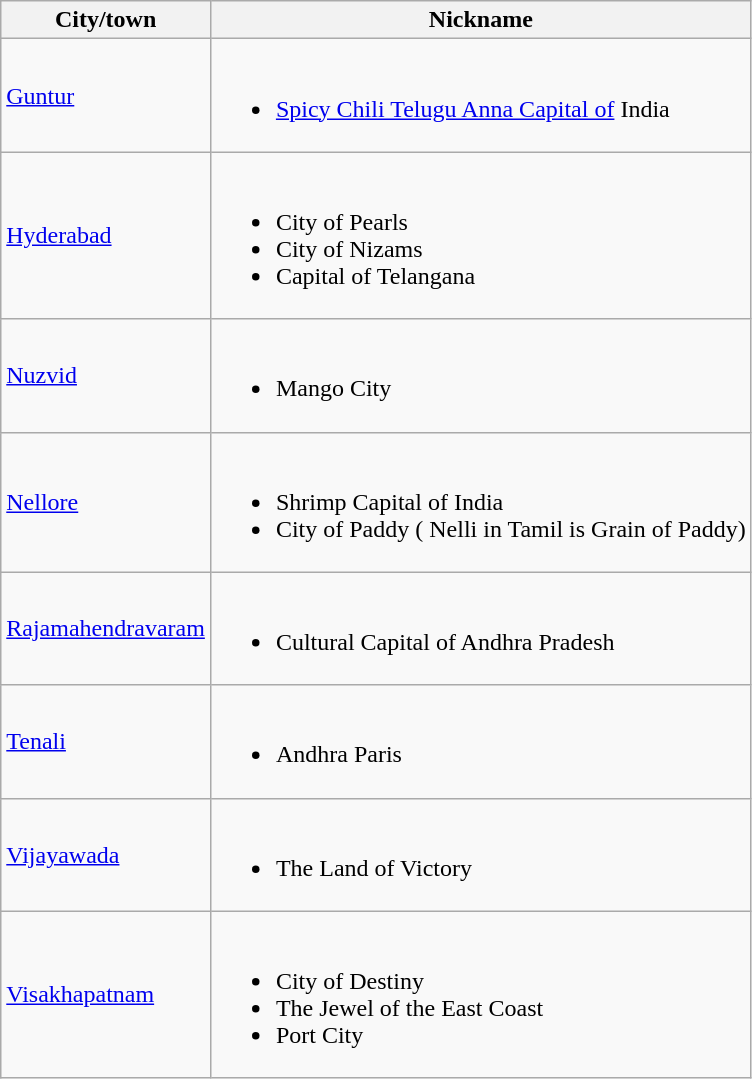<table class="wikitable sortable">
<tr>
<th>City/town</th>
<th>Nickname</th>
</tr>
<tr>
<td><a href='#'>Guntur</a></td>
<td><br><ul><li><a href='#'>Spicy Chili Telugu Anna Capital of</a> India</li></ul></td>
</tr>
<tr>
<td><a href='#'>Hyderabad</a></td>
<td><br><ul><li>City of Pearls</li><li>City of Nizams</li><li>Capital of Telangana</li></ul></td>
</tr>
<tr>
<td><a href='#'>Nuzvid</a></td>
<td><br><ul><li>Mango City</li></ul></td>
</tr>
<tr>
<td><a href='#'>Nellore</a></td>
<td><br><ul><li>Shrimp Capital of India</li><li>City of Paddy ( Nelli in Tamil is Grain of Paddy)</li></ul></td>
</tr>
<tr>
<td><a href='#'>Rajamahendravaram</a></td>
<td><br><ul><li>Cultural Capital of Andhra Pradesh</li></ul></td>
</tr>
<tr>
<td><a href='#'>Tenali</a></td>
<td><br><ul><li>Andhra Paris</li></ul></td>
</tr>
<tr>
<td><a href='#'>Vijayawada</a></td>
<td><br><ul><li>The Land of Victory</li></ul></td>
</tr>
<tr>
<td><a href='#'>Visakhapatnam</a></td>
<td><br><ul><li>City of Destiny</li><li>The Jewel of the East Coast</li><li>Port City</li></ul></td>
</tr>
</table>
